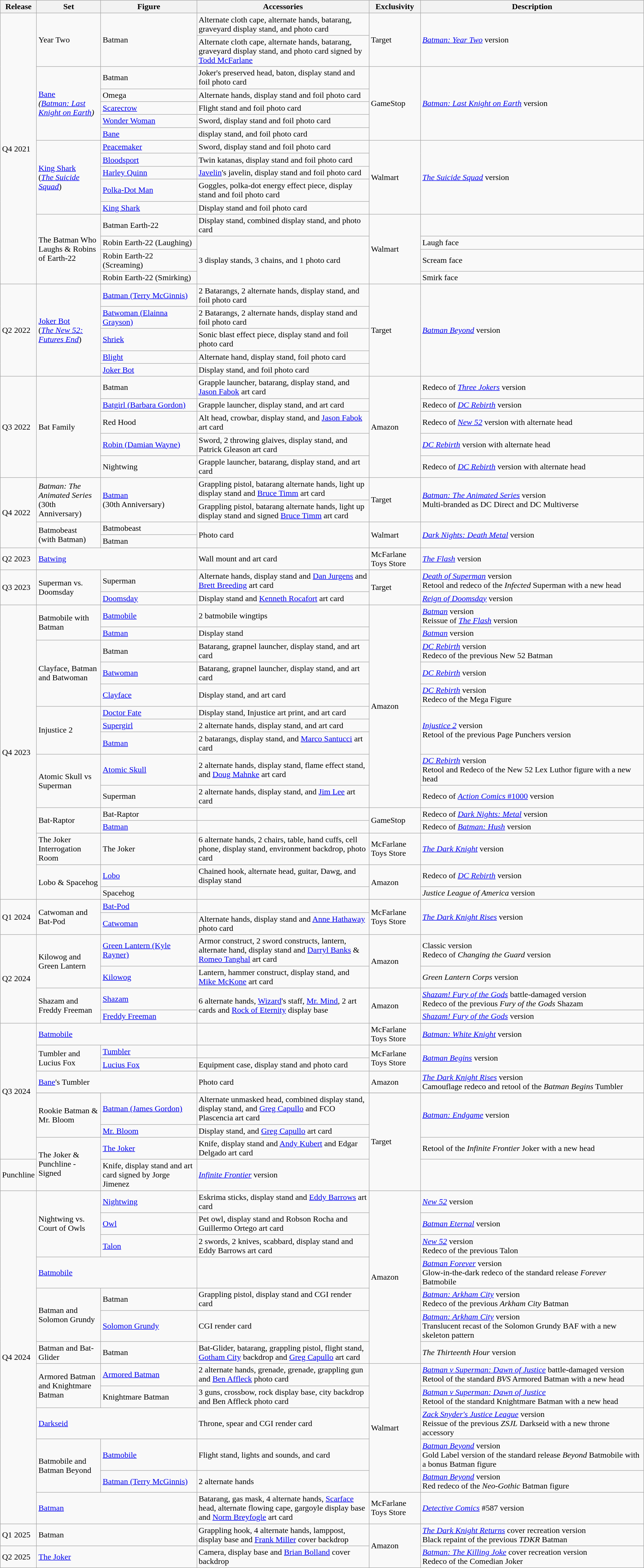<table class="wikitable" style="width:100%;">
<tr>
<th width=5%!scope="col">Release</th>
<th width=10%!scope="col">Set</th>
<th width=15%!scope="col">Figure</th>
<th width=27%!scope="col">Accessories</th>
<th width=8%!scope="col">Exclusivity</th>
<th width=35%!scope="col">Description</th>
</tr>
<tr>
<td rowspan=16>Q4 2021</td>
<td rowspan=2>Year Two</td>
<td rowspan=2>Batman</td>
<td>Alternate cloth cape, alternate hands, batarang, graveyard display stand, and photo card</td>
<td rowspan=2>Target</td>
<td rowspan=2><em><a href='#'>Batman: Year Two</a></em> version</td>
</tr>
<tr>
<td>Alternate cloth cape, alternate hands, batarang, graveyard display stand, and photo card signed by <a href='#'>Todd McFarlane</a></td>
</tr>
<tr>
<td rowspan=5><a href='#'>Bane</a><br><em>(<a href='#'>Batman: Last Knight on Earth</a>)</em></td>
<td>Batman</td>
<td>Joker's preserved head, baton, display stand and foil photo card</td>
<td rowspan=5>GameStop</td>
<td rowspan=5><em><a href='#'>Batman: Last Knight on Earth</a></em> version</td>
</tr>
<tr>
<td>Omega</td>
<td>Alternate hands, display stand and foil photo card</td>
</tr>
<tr>
<td><a href='#'>Scarecrow</a></td>
<td>Flight stand and foil photo card</td>
</tr>
<tr>
<td><a href='#'>Wonder Woman</a></td>
<td>Sword, display stand and foil photo card</td>
</tr>
<tr>
<td><a href='#'>Bane</a></td>
<td>display stand, and foil photo card</td>
</tr>
<tr>
<td rowspan=5><a href='#'>King Shark</a><br>(<em><a href='#'>The Suicide Squad</a></em>)</td>
<td><a href='#'>Peacemaker</a></td>
<td>Sword, display stand and foil photo card</td>
<td rowspan=5>Walmart</td>
<td rowspan=5><em><a href='#'>The Suicide Squad</a></em> version</td>
</tr>
<tr>
<td><a href='#'>Bloodsport</a></td>
<td>Twin katanas, display stand and foil photo card</td>
</tr>
<tr>
<td><a href='#'>Harley Quinn</a></td>
<td><a href='#'>Javelin</a>'s javelin, display stand and foil photo card</td>
</tr>
<tr>
<td><a href='#'>Polka-Dot Man</a></td>
<td>Goggles, polka-dot energy effect piece, display stand and foil photo card</td>
</tr>
<tr>
<td><a href='#'>King Shark</a></td>
<td>Display stand and foil photo card</td>
</tr>
<tr>
<td rowspan=4>The Batman Who Laughs & Robins of Earth-22</td>
<td>Batman Earth-22</td>
<td>Display stand, combined display stand, and photo card</td>
<td rowspan=4>Walmart</td>
<td></td>
</tr>
<tr>
<td>Robin Earth-22 (Laughing)</td>
<td rowspan=3>3 display stands, 3 chains, and 1 photo card</td>
<td>Laugh face</td>
</tr>
<tr>
<td>Robin Earth-22 (Screaming)</td>
<td>Scream face</td>
</tr>
<tr>
<td>Robin Earth-22 (Smirking)</td>
<td>Smirk face</td>
</tr>
<tr>
<td rowspan=5>Q2 2022</td>
<td rowspan=5><a href='#'>Joker Bot</a><br>(<em><a href='#'>The New 52: Futures End</a></em>)</td>
<td><a href='#'>Batman (Terry McGinnis)</a></td>
<td>2 Batarangs, 2 alternate hands, display stand, and foil photo card</td>
<td rowspan=5>Target</td>
<td rowspan=5><em><a href='#'>Batman Beyond</a></em> version</td>
</tr>
<tr>
<td><a href='#'>Batwoman (Elainna Grayson)</a></td>
<td>2 Batarangs, 2 alternate hands, display stand and foil photo card</td>
</tr>
<tr>
<td><a href='#'>Shriek</a></td>
<td>Sonic blast effect piece, display stand and foil photo card</td>
</tr>
<tr>
<td><a href='#'>Blight</a></td>
<td>Alternate hand, display stand, foil photo card</td>
</tr>
<tr>
<td><a href='#'>Joker Bot</a></td>
<td>Display stand, and foil photo card</td>
</tr>
<tr>
<td rowspan=5>Q3 2022</td>
<td rowspan=5>Bat Family</td>
<td>Batman</td>
<td>Grapple launcher, batarang, display stand, and <a href='#'>Jason Fabok</a> art card</td>
<td rowspan=5>Amazon</td>
<td>Redeco of <em><a href='#'>Three Jokers</a></em> version</td>
</tr>
<tr>
<td><a href='#'>Batgirl (Barbara Gordon)</a></td>
<td>Grapple launcher, display stand, and art card</td>
<td>Redeco of <em><a href='#'>DC Rebirth</a></em> version</td>
</tr>
<tr>
<td>Red Hood</td>
<td>Alt head, crowbar, display stand, and <a href='#'>Jason Fabok</a> art card</td>
<td>Redeco of <em><a href='#'>New 52</a></em> version with alternate head</td>
</tr>
<tr>
<td><a href='#'>Robin (Damian Wayne)</a></td>
<td>Sword, 2 throwing glaives, display stand, and Patrick Gleason art card</td>
<td><em><a href='#'>DC Rebirth</a></em> version with alternate head</td>
</tr>
<tr>
<td>Nightwing</td>
<td>Grapple launcher, batarang, display stand, and art card</td>
<td>Redeco of <em><a href='#'>DC Rebirth</a></em> version with alternate head</td>
</tr>
<tr>
<td rowspan=4>Q4 2022</td>
<td rowspan=2><em>Batman: The Animated Series</em><br>(30th Anniversary)</td>
<td rowspan=2><a href='#'>Batman</a><br>(30th Anniversary)</td>
<td>Grappling pistol, batarang alternate hands, light up display stand and <a href='#'>Bruce Timm</a> art card</td>
<td rowspan=2>Target</td>
<td rowspan=2><em><a href='#'>Batman: The Animated Series</a></em> version<br>Multi-branded as DC Direct and DC Multiverse</td>
</tr>
<tr>
<td>Grappling pistol, batarang alternate hands, light up display stand and signed <a href='#'>Bruce Timm</a> art card</td>
</tr>
<tr>
<td rowspan=2>Batmobeast<br>(with Batman)</td>
<td>Batmobeast</td>
<td rowspan=2>Photo card</td>
<td rowspan=2>Walmart</td>
<td rowspan=2><em><a href='#'>Dark Nights: Death Metal</a></em> version</td>
</tr>
<tr>
<td>Batman</td>
</tr>
<tr>
<td>Q2 2023</td>
<td colspan=2><a href='#'>Batwing</a></td>
<td>Wall mount and art card</td>
<td>McFarlane Toys Store</td>
<td><em><a href='#'>The Flash</a></em> version</td>
</tr>
<tr>
<td rowspan=2>Q3 2023</td>
<td rowspan=2>Superman vs. Doomsday</td>
<td>Superman</td>
<td>Alternate hands, display stand and <a href='#'>Dan Jurgens</a> and <a href='#'>Brett Breeding</a> art card</td>
<td rowspan=2>Target</td>
<td><em><a href='#'>Death of Superman</a></em> version<br>Retool and redeco of the <em>Infected</em> Superman with a new head</td>
</tr>
<tr ta>
<td><a href='#'>Doomsday</a></td>
<td>Display stand and <a href='#'>Kenneth Rocafort</a> art card</td>
<td><em><a href='#'>Reign of Doomsday</a></em> version</td>
</tr>
<tr>
<td rowspan=15>Q4 2023</td>
<td rowspan=2>Batmobile with Batman</td>
<td><a href='#'>Batmobile</a></td>
<td>2 batmobile wingtips</td>
<td rowspan=10>Amazon</td>
<td><em><a href='#'>Batman</a></em> version<br>Reissue of <em><a href='#'>The Flash</a></em> version</td>
</tr>
<tr>
<td><a href='#'>Batman</a></td>
<td>Display stand</td>
<td><em><a href='#'>Batman</a></em> version</td>
</tr>
<tr>
<td rowspan=3>Clayface, Batman and Batwoman</td>
<td>Batman</td>
<td>Batarang, grapnel launcher, display stand, and art card</td>
<td><em><a href='#'>DC Rebirth</a></em> version<br>Redeco of the previous New 52 Batman</td>
</tr>
<tr>
<td><a href='#'>Batwoman</a></td>
<td>Batarang, grapnel launcher, display stand, and art card</td>
<td><em><a href='#'>DC Rebirth</a></em> version</td>
</tr>
<tr>
<td><a href='#'>Clayface</a></td>
<td>Display stand, and art card</td>
<td><em><a href='#'>DC Rebirth</a></em> version<br>Redeco of the Mega Figure</td>
</tr>
<tr>
<td rowspan=3>Injustice 2</td>
<td><a href='#'>Doctor Fate</a></td>
<td>Display stand, Injustice art print, and art card</td>
<td rowspan=3><em><a href='#'>Injustice 2</a></em> version<br>Retool of the previous Page Punchers version</td>
</tr>
<tr>
<td><a href='#'>Supergirl</a></td>
<td>2 alternate hands, display stand, and art card</td>
</tr>
<tr>
<td><a href='#'>Batman</a></td>
<td>2 batarangs, display stand, and <a href='#'>Marco Santucci</a> art card</td>
</tr>
<tr>
<td rowspan=2>Atomic Skull vs Superman</td>
<td><a href='#'>Atomic Skull</a></td>
<td>2 alternate hands, display stand, flame effect stand, and <a href='#'>Doug Mahnke</a> art card</td>
<td><em><a href='#'>DC Rebirth</a></em> version<br>Retool and Redeco of the New 52 Lex Luthor figure with a new head</td>
</tr>
<tr>
<td>Superman</td>
<td>2 alternate hands, display stand, and <a href='#'>Jim Lee</a> art card</td>
<td>Redeco of <a href='#'><em>Action Comics</em> #1000</a> version</td>
</tr>
<tr>
<td rowspan=2>Bat-Raptor</td>
<td>Bat-Raptor</td>
<td></td>
<td rowspan=2>GameStop</td>
<td>Redeco of <em><a href='#'>Dark Nights: Metal</a></em> version</td>
</tr>
<tr>
<td><a href='#'>Batman</a></td>
<td></td>
<td>Redeco of <em><a href='#'>Batman: Hush</a></em> version</td>
</tr>
<tr>
<td>The Joker Interrogation Room</td>
<td>The Joker</td>
<td>6 alternate hands, 2 chairs, table, hand cuffs, cell phone, display stand, environment backdrop, photo card</td>
<td>McFarlane Toys Store</td>
<td><em><a href='#'>The Dark Knight</a></em> version</td>
</tr>
<tr>
<td rowspan=2>Lobo & Spacehog</td>
<td><a href='#'>Lobo</a></td>
<td>Chained hook, alternate head, guitar, Dawg, and display stand</td>
<td rowspan=2>Amazon</td>
<td>Redeco of <em><a href='#'>DC Rebirth</a></em> version</td>
</tr>
<tr>
<td>Spacehog</td>
<td></td>
<td><em>Justice League of America</em> version</td>
</tr>
<tr>
<td rowspan=2>Q1 2024</td>
<td rowspan=2>Catwoman and Bat-Pod</td>
<td><a href='#'>Bat-Pod</a></td>
<td></td>
<td rowspan=2>McFarlane Toys Store</td>
<td rowspan=2><em><a href='#'>The Dark Knight Rises</a></em> version</td>
</tr>
<tr>
<td><a href='#'>Catwoman</a></td>
<td>Alternate hands, display stand and <a href='#'>Anne Hathaway</a> photo card</td>
</tr>
<tr>
<td rowspan=4>Q2 2024</td>
<td rowspan=2>Kilowog and Green Lantern</td>
<td><a href='#'>Green Lantern (Kyle Rayner)</a></td>
<td>Armor construct, 2 sword constructs, lantern, alternate hand, display stand and <a href='#'>Darryl Banks</a> & <a href='#'>Romeo Tanghal</a> art card</td>
<td rowspan=2>Amazon</td>
<td>Classic version<br>Redeco of <em>Changing the Guard</em> version</td>
</tr>
<tr>
<td><a href='#'>Kilowog</a></td>
<td>Lantern, hammer construct, display stand, and <a href='#'>Mike McKone</a> art card</td>
<td><em>Green Lantern Corps</em> version</td>
</tr>
<tr>
<td rowspan=2>Shazam and Freddy Freeman</td>
<td><a href='#'>Shazam</a></td>
<td rowspan=2>6 alternate hands, <a href='#'>Wizard</a>'s staff, <a href='#'>Mr. Mind</a>, 2 art cards and <a href='#'>Rock of Eternity</a> display base</td>
<td rowspan=2>Amazon</td>
<td><em><a href='#'>Shazam! Fury of the Gods</a></em> battle-damaged version<br>Redeco of the previous <em>Fury of the Gods</em> Shazam</td>
</tr>
<tr>
<td><a href='#'>Freddy Freeman</a></td>
<td><em><a href='#'>Shazam! Fury of the Gods</a></em> version</td>
</tr>
<tr>
<td rowspan=8>Q3 2024</td>
<td colspan=2><a href='#'>Batmobile</a></td>
<td></td>
<td>McFarlane Toys Store</td>
<td><em><a href='#'>Batman: White Knight</a></em> version</td>
</tr>
<tr>
<td rowspan=2>Tumbler and Lucius Fox</td>
<td><a href='#'>Tumbler</a></td>
<td></td>
<td rowspan=2>McFarlane Toys Store</td>
<td rowspan=2><em><a href='#'>Batman Begins</a></em> version</td>
</tr>
<tr>
<td><a href='#'>Lucius Fox</a></td>
<td>Equipment case, display stand and photo card</td>
</tr>
<tr>
<td colspan=2><a href='#'>Bane</a>'s Tumbler</td>
<td>Photo card</td>
<td>Amazon</td>
<td><em><a href='#'>The Dark Knight Rises</a></em> version<br> Camouflage redeco and retool of the <em>Batman Begins</em> Tumbler</td>
</tr>
<tr>
</tr>
<tr>
<td rowspan=2>Rookie Batman & Mr. Bloom</td>
<td><a href='#'>Batman (James Gordon)</a></td>
<td>Alternate unmasked head, combined display stand, display stand, and <a href='#'>Greg Capullo</a> and FCO Plascencia art card</td>
<td rowspan=4>Target</td>
<td rowspan=2><em><a href='#'>Batman: Endgame</a></em> version</td>
</tr>
<tr>
<td><a href='#'>Mr. Bloom</a></td>
<td>Display stand, and <a href='#'>Greg Capullo</a> art card</td>
</tr>
<tr>
<td rowspan=2>The Joker & Punchline - Signed</td>
<td><a href='#'>The Joker</a></td>
<td>Knife, display stand and <a href='#'>Andy Kubert</a> and Edgar Delgado art card</td>
<td>Retool of the <em>Infinite Frontier</em> Joker with a new head</td>
</tr>
<tr>
<td>Punchline</td>
<td>Knife, display stand and art card signed by Jorge Jimenez</td>
<td><em><a href='#'>Infinite Frontier</a></em> version</td>
</tr>
<tr>
<td rowspan=13>Q4 2024</td>
<td rowspan=3>Nightwing vs. Court of Owls</td>
<td><a href='#'>Nightwing</a></td>
<td>Eskrima sticks, display stand and <a href='#'>Eddy Barrows</a> art card</td>
<td rowspan=7>Amazon</td>
<td><em><a href='#'>New 52</a></em> version</td>
</tr>
<tr>
<td><a href='#'>Owl</a></td>
<td>Pet owl, display stand and Robson Rocha and Guillermo Ortego art card</td>
<td><em><a href='#'>Batman Eternal</a></em> version</td>
</tr>
<tr>
<td><a href='#'>Talon</a></td>
<td>2 swords, 2 knives, scabbard, display stand and Eddy Barrows art card</td>
<td><em><a href='#'>New 52</a></em> version<br>Redeco of the previous Talon</td>
</tr>
<tr>
<td colspan=2><a href='#'>Batmobile</a></td>
<td></td>
<td><em><a href='#'>Batman Forever</a></em> version<br>Glow-in-the-dark redeco of the standard release <em>Forever</em> Batmobile</td>
</tr>
<tr>
<td rowspan=2>Batman and Solomon Grundy</td>
<td>Batman</td>
<td>Grappling pistol, display stand and CGI render card</td>
<td><em><a href='#'>Batman: Arkham City</a></em> version<br>Redeco of the previous <em>Arkham City</em> Batman</td>
</tr>
<tr>
<td><a href='#'>Solomon Grundy</a></td>
<td>CGI render card</td>
<td><em><a href='#'>Batman: Arkham City</a></em> version<br>Translucent recast of the Solomon Grundy BAF with a new skeleton pattern</td>
</tr>
<tr>
<td>Batman and Bat-Glider</td>
<td>Batman</td>
<td>Bat-Glider, batarang, grappling pistol, flight stand, <a href='#'>Gotham City</a> backdrop and <a href='#'>Greg Capullo</a> art card</td>
<td><em>The Thirteenth Hour</em> version</td>
</tr>
<tr>
<td rowspan=2>Armored Batman and Knightmare Batman</td>
<td><a href='#'>Armored Batman</a></td>
<td>2 alternate hands, grenade, grenade, grappling gun and <a href='#'>Ben Affleck</a> photo card</td>
<td rowspan=5>Walmart</td>
<td><em><a href='#'>Batman v Superman: Dawn of Justice</a></em> battle-damaged version<br>Retool of the standard <em>BVS</em> Armored Batman with a new head</td>
</tr>
<tr>
<td>Knightmare Batman</td>
<td>3 guns, crossbow, rock display base, city backdrop and Ben Affleck photo card</td>
<td><em><a href='#'>Batman v Superman: Dawn of Justice</a></em><br>Retool of the standard Knightmare Batman with a new head</td>
</tr>
<tr>
<td colspan=2><a href='#'>Darkseid</a></td>
<td>Throne, spear and CGI render card</td>
<td><em><a href='#'>Zack Snyder's Justice League</a></em> version<br>Reissue of the previous <em>ZSJL</em> Darkseid with a new throne accessory</td>
</tr>
<tr>
<td rowspan=2>Batmobile and Batman Beyond</td>
<td><a href='#'>Batmobile</a></td>
<td>Flight stand, lights and sounds, and card</td>
<td><em><a href='#'>Batman Beyond</a></em> version<br>Gold Label version of the standard release <em>Beyond</em> Batmobile with a bonus Batman figure</td>
</tr>
<tr>
<td><a href='#'>Batman (Terry McGinnis)</a></td>
<td>2 alternate hands</td>
<td><em><a href='#'>Batman Beyond</a></em> version<br>Red redeco of the <em>Neo-Gothic</em> Batman figure</td>
</tr>
<tr>
<td colspan=2><a href='#'>Batman</a></td>
<td>Batarang, gas mask, 4 alternate hands, <a href='#'>Scarface</a> head, alternate flowing cape, gargoyle display base and <a href='#'>Norm Breyfogle</a> art card</td>
<td>McFarlane Toys Store</td>
<td><em><a href='#'>Detective Comics</a></em> #587 version</td>
</tr>
<tr>
<td>Q1 2025</td>
<td colspan=2>Batman</td>
<td>Grappling hook, 4 alternate hands, lamppost, display base and <a href='#'>Frank Miller</a> cover backdrop</td>
<td rowspan=2>Amazon</td>
<td><em><a href='#'>The Dark Knight Returns</a></em> cover recreation version<br>Black repaint of the previous <em>TDKR</em> Batman</td>
</tr>
<tr>
<td>Q2 2025</td>
<td colspan=2><a href='#'>The Joker</a></td>
<td>Camera, display base and <a href='#'>Brian Bolland</a> cover backdrop</td>
<td><em><a href='#'>Batman: The Killing Joke</a></em> cover recreation version<br>Redeco of the Comedian Joker</td>
</tr>
</table>
